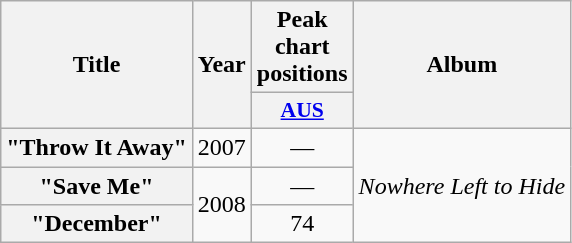<table class="wikitable plainrowheaders" style="text-align:center;">
<tr>
<th scope="col" rowspan="2">Title</th>
<th scope="col" rowspan="2">Year</th>
<th scope="col" colspan="1">Peak chart positions</th>
<th scope="col" rowspan="2">Album</th>
</tr>
<tr>
<th scope="col" style="width:3em;font-size:90%;"><a href='#'>AUS</a><br></th>
</tr>
<tr>
<th scope="row">"Throw It Away"</th>
<td>2007</td>
<td>—</td>
<td rowspan="3"><em>Nowhere Left to Hide</em></td>
</tr>
<tr>
<th scope="row">"Save Me"</th>
<td rowspan="2">2008</td>
<td>—</td>
</tr>
<tr>
<th scope="row">"December"</th>
<td>74</td>
</tr>
</table>
